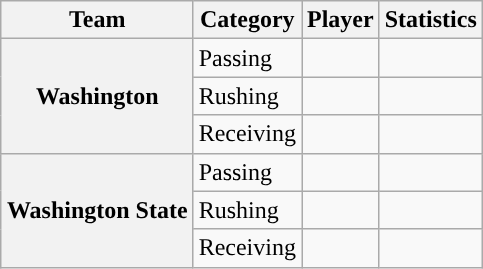<table class="wikitable" style="float:right">
<tr>
<th>Team</th>
<th>Category</th>
<th>Player</th>
<th>Statistics</th>
</tr>
<tr>
<th rowspan=3>Washington</th>
<td>Passing</td>
<td></td>
<td></td>
</tr>
<tr>
<td>Rushing</td>
<td></td>
<td></td>
</tr>
<tr>
<td>Receiving</td>
<td></td>
<td></td>
</tr>
<tr>
<th rowspan=3>Washington State</th>
<td>Passing</td>
<td></td>
<td></td>
</tr>
<tr>
<td>Rushing</td>
<td></td>
<td></td>
</tr>
<tr>
<td>Receiving</td>
<td></td>
<td></td>
</tr>
</table>
